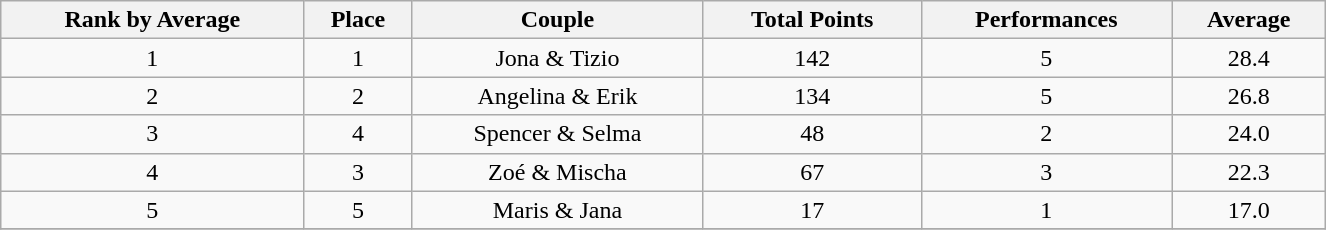<table class="wikitable sortable"  style="margin:auto; text-align:center; white-space:nowrap; width:70%;">
<tr>
<th>Rank by Average</th>
<th>Place</th>
<th>Couple</th>
<th>Total Points</th>
<th>Performances</th>
<th>Average</th>
</tr>
<tr>
<td>1</td>
<td>1</td>
<td>Jona & Tizio</td>
<td>142</td>
<td>5</td>
<td>28.4</td>
</tr>
<tr>
<td>2</td>
<td>2</td>
<td>Angelina & Erik</td>
<td>134</td>
<td>5</td>
<td>26.8</td>
</tr>
<tr>
<td>3</td>
<td>4</td>
<td>Spencer & Selma</td>
<td>48</td>
<td>2</td>
<td>24.0</td>
</tr>
<tr>
<td>4</td>
<td>3</td>
<td>Zoé & Mischa</td>
<td>67</td>
<td>3</td>
<td>22.3</td>
</tr>
<tr>
<td>5</td>
<td>5</td>
<td>Maris & Jana</td>
<td>17</td>
<td>1</td>
<td>17.0</td>
</tr>
<tr>
</tr>
</table>
